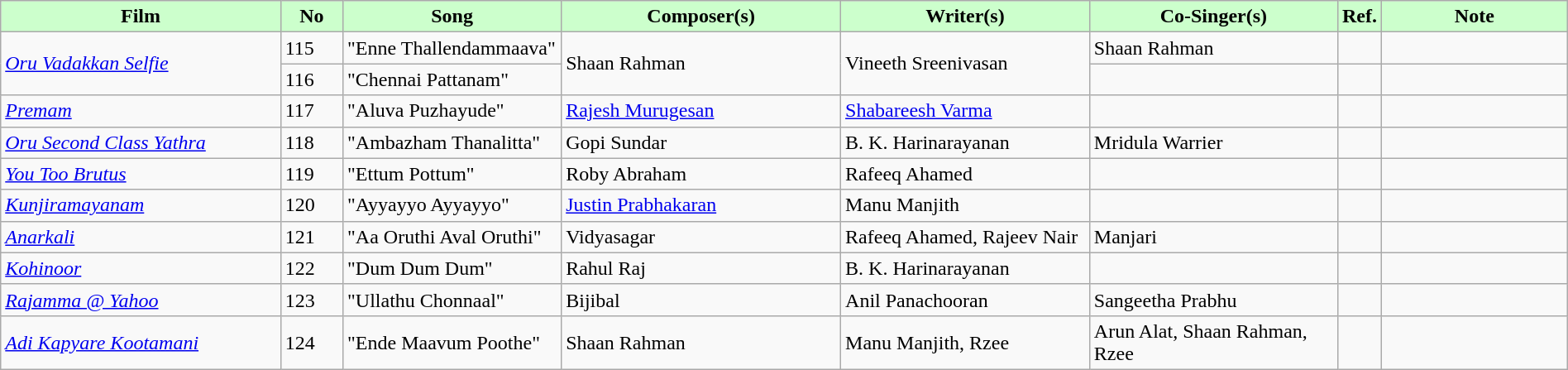<table class="wikitable plainrowheaders" style="width:100%;" textcolor:#000;" style="align:center;">
<tr style="background:#cfc; text-align:center;">
<td scope="col" style="width:18%;"><strong>Film</strong></td>
<td scope="col" style="width:4%;"><strong>No</strong></td>
<td scope="col" style="width:14%;"><strong>Song</strong></td>
<td scope="col" style="width:18%;"><strong>Composer(s)</strong></td>
<td scope="col" style="width:16%;"><strong>Writer(s)</strong></td>
<td scope="col" style="width:16%;"><strong>Co-Singer(s)</strong></td>
<td scope="col" style="width:2%;"><strong>Ref.</strong></td>
<td scope="col" style="width:12%;"><strong>Note</strong></td>
</tr>
<tr>
<td rowspan="2"><em><a href='#'>Oru Vadakkan Selfie</a></em></td>
<td>115</td>
<td>"Enne Thallendammaava"</td>
<td rowspan="2">Shaan Rahman</td>
<td rowspan="2">Vineeth Sreenivasan</td>
<td>Shaan Rahman</td>
<td></td>
<td></td>
</tr>
<tr>
<td>116</td>
<td>"Chennai Pattanam"</td>
<td></td>
<td></td>
<td></td>
</tr>
<tr>
<td><em><a href='#'>Premam</a></em></td>
<td>117</td>
<td>"Aluva Puzhayude"</td>
<td><a href='#'>Rajesh Murugesan</a></td>
<td><a href='#'>Shabareesh Varma</a></td>
<td></td>
<td></td>
<td></td>
</tr>
<tr>
<td><em><a href='#'>Oru Second Class Yathra</a></em></td>
<td>118</td>
<td>"Ambazham Thanalitta"</td>
<td>Gopi Sundar</td>
<td>B. K. Harinarayanan</td>
<td>Mridula Warrier</td>
<td></td>
<td></td>
</tr>
<tr>
<td><a href='#'><em>You Too Brutus</em></a></td>
<td>119</td>
<td>"Ettum Pottum"</td>
<td>Roby Abraham</td>
<td>Rafeeq Ahamed</td>
<td></td>
<td></td>
<td></td>
</tr>
<tr>
<td><em><a href='#'>Kunjiramayanam</a></em></td>
<td>120</td>
<td>"Ayyayyo Ayyayyo"</td>
<td><a href='#'>Justin Prabhakaran</a></td>
<td>Manu Manjith</td>
<td></td>
<td></td>
<td></td>
</tr>
<tr>
<td><a href='#'><em>Anarkali</em></a></td>
<td>121</td>
<td>"Aa Oruthi Aval Oruthi"</td>
<td>Vidyasagar</td>
<td>Rafeeq Ahamed, Rajeev Nair</td>
<td>Manjari</td>
<td></td>
<td></td>
</tr>
<tr>
<td><a href='#'><em>Kohinoor</em></a></td>
<td>122</td>
<td>"Dum Dum Dum"</td>
<td>Rahul Raj</td>
<td>B. K. Harinarayanan</td>
<td></td>
<td></td>
<td></td>
</tr>
<tr>
<td><em><a href='#'>Rajamma @ Yahoo</a></em></td>
<td>123</td>
<td>"Ullathu Chonnaal"</td>
<td>Bijibal</td>
<td>Anil Panachooran</td>
<td>Sangeetha Prabhu</td>
<td></td>
<td></td>
</tr>
<tr>
<td><em><a href='#'>Adi Kapyare Kootamani</a></em></td>
<td>124</td>
<td>"Ende Maavum Poothe"</td>
<td>Shaan Rahman</td>
<td>Manu Manjith, Rzee</td>
<td>Arun Alat, Shaan Rahman, Rzee</td>
<td></td>
<td></td>
</tr>
</table>
